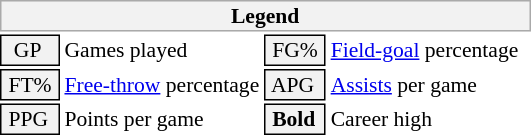<table class="toccolours" style="font-size: 90%; white-space: nowrap;">
<tr>
<th colspan="6" style="background:#f2f2f2; border:1px solid #aaa;">Legend</th>
</tr>
<tr>
<td style="background:#f2f2f2; border:1px solid black;">  GP</td>
<td>Games played</td>
<td style="background:#f2f2f2; border:1px solid black;"> FG% </td>
<td style="padding-right: 8px"><a href='#'>Field-goal</a> percentage</td>
</tr>
<tr>
<td style="background:#f2f2f2; border:1px solid black;"> FT% </td>
<td><a href='#'>Free-throw</a> percentage</td>
<td style="background:#f2f2f2; border:1px solid black;"> APG </td>
<td><a href='#'>Assists</a> per game</td>
</tr>
<tr>
<td style="background:#f2f2f2; border:1px solid black;"> PPG </td>
<td>Points per game</td>
<td style="background-color: #F2F2F2; border: 1px solid black"> <strong>Bold</strong> </td>
<td>Career high</td>
</tr>
<tr>
</tr>
</table>
